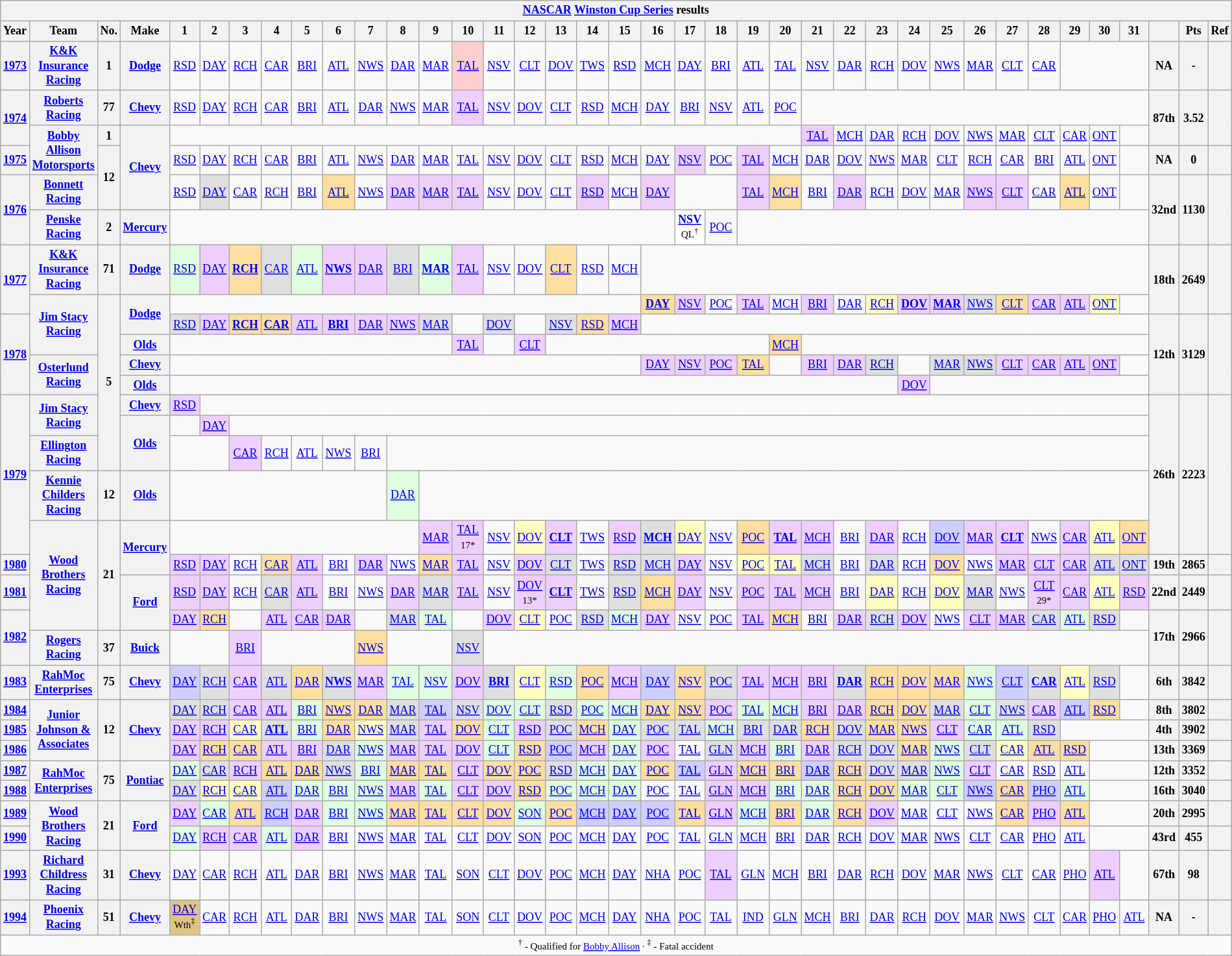<table class="wikitable" style="text-align:center; font-size:75%">
<tr>
<th colspan=45><a href='#'>NASCAR</a> <a href='#'>Winston Cup Series</a> results</th>
</tr>
<tr>
<th>Year</th>
<th>Team</th>
<th>No.</th>
<th>Make</th>
<th>1</th>
<th>2</th>
<th>3</th>
<th>4</th>
<th>5</th>
<th>6</th>
<th>7</th>
<th>8</th>
<th>9</th>
<th>10</th>
<th>11</th>
<th>12</th>
<th>13</th>
<th>14</th>
<th>15</th>
<th>16</th>
<th>17</th>
<th>18</th>
<th>19</th>
<th>20</th>
<th>21</th>
<th>22</th>
<th>23</th>
<th>24</th>
<th>25</th>
<th>26</th>
<th>27</th>
<th>28</th>
<th>29</th>
<th>30</th>
<th>31</th>
<th></th>
<th>Pts</th>
<th>Ref</th>
</tr>
<tr>
<th><a href='#'>1973</a></th>
<th><a href='#'>K&K Insurance Racing</a></th>
<th>1</th>
<th><a href='#'>Dodge</a></th>
<td><a href='#'>RSD</a></td>
<td><a href='#'>DAY</a></td>
<td><a href='#'>RCH</a></td>
<td><a href='#'>CAR</a></td>
<td><a href='#'>BRI</a></td>
<td><a href='#'>ATL</a></td>
<td><a href='#'>NWS</a></td>
<td><a href='#'>DAR</a></td>
<td><a href='#'>MAR</a></td>
<td style="background:#FFCFCF;"><a href='#'>TAL</a><br></td>
<td><a href='#'>NSV</a></td>
<td><a href='#'>CLT</a></td>
<td><a href='#'>DOV</a></td>
<td><a href='#'>TWS</a></td>
<td><a href='#'>RSD</a></td>
<td><a href='#'>MCH</a></td>
<td><a href='#'>DAY</a></td>
<td><a href='#'>BRI</a></td>
<td><a href='#'>ATL</a></td>
<td><a href='#'>TAL</a></td>
<td><a href='#'>NSV</a></td>
<td><a href='#'>DAR</a></td>
<td><a href='#'>RCH</a></td>
<td><a href='#'>DOV</a></td>
<td><a href='#'>NWS</a></td>
<td><a href='#'>MAR</a></td>
<td><a href='#'>CLT</a></td>
<td><a href='#'>CAR</a></td>
<td colspan=3></td>
<th>NA</th>
<th>-</th>
<th></th>
</tr>
<tr>
<th rowspan=2><a href='#'>1974</a></th>
<th><a href='#'>Roberts Racing</a></th>
<th>77</th>
<th><a href='#'>Chevy</a></th>
<td><a href='#'>RSD</a></td>
<td><a href='#'>DAY</a></td>
<td><a href='#'>RCH</a></td>
<td><a href='#'>CAR</a></td>
<td><a href='#'>BRI</a></td>
<td><a href='#'>ATL</a></td>
<td><a href='#'>DAR</a></td>
<td><a href='#'>NWS</a></td>
<td><a href='#'>MAR</a></td>
<td style="background:#EFCFFF;"><a href='#'>TAL</a><br></td>
<td><a href='#'>NSV</a></td>
<td><a href='#'>DOV</a></td>
<td><a href='#'>CLT</a></td>
<td><a href='#'>RSD</a></td>
<td><a href='#'>MCH</a></td>
<td><a href='#'>DAY</a></td>
<td><a href='#'>BRI</a></td>
<td><a href='#'>NSV</a></td>
<td><a href='#'>ATL</a></td>
<td><a href='#'>POC</a></td>
<td colspan=11></td>
<th rowspan=2>87th</th>
<th rowspan=2>3.52</th>
<th rowspan=2></th>
</tr>
<tr>
<th rowspan=2><a href='#'>Bobby Allison Motorsports</a></th>
<th>1</th>
<th rowspan=3><a href='#'>Chevy</a></th>
<td colspan=20></td>
<td style="background:#EFCFFF;"><a href='#'>TAL</a><br></td>
<td><a href='#'>MCH</a></td>
<td><a href='#'>DAR</a></td>
<td><a href='#'>RCH</a></td>
<td><a href='#'>DOV</a></td>
<td><a href='#'>NWS</a></td>
<td><a href='#'>MAR</a></td>
<td><a href='#'>CLT</a></td>
<td><a href='#'>CAR</a></td>
<td><a href='#'>ONT</a></td>
<td></td>
</tr>
<tr>
<th><a href='#'>1975</a></th>
<th rowspan=2>12</th>
<td><a href='#'>RSD</a></td>
<td><a href='#'>DAY</a></td>
<td><a href='#'>RCH</a></td>
<td><a href='#'>CAR</a></td>
<td><a href='#'>BRI</a></td>
<td><a href='#'>ATL</a></td>
<td><a href='#'>NWS</a></td>
<td><a href='#'>DAR</a></td>
<td><a href='#'>MAR</a></td>
<td><a href='#'>TAL</a></td>
<td><a href='#'>NSV</a></td>
<td><a href='#'>DOV</a></td>
<td><a href='#'>CLT</a></td>
<td><a href='#'>RSD</a></td>
<td><a href='#'>MCH</a></td>
<td><a href='#'>DAY</a></td>
<td style="background:#EFCFFF;"><a href='#'>NSV</a><br></td>
<td><a href='#'>POC</a></td>
<td style="background:#EFCFFF;"><a href='#'>TAL</a><br></td>
<td><a href='#'>MCH</a></td>
<td><a href='#'>DAR</a></td>
<td><a href='#'>DOV</a></td>
<td><a href='#'>NWS</a></td>
<td><a href='#'>MAR</a></td>
<td><a href='#'>CLT</a></td>
<td><a href='#'>RCH</a></td>
<td><a href='#'>CAR</a></td>
<td><a href='#'>BRI</a></td>
<td><a href='#'>ATL</a></td>
<td><a href='#'>ONT</a></td>
<td></td>
<th>NA</th>
<th>0</th>
<th></th>
</tr>
<tr>
<th rowspan=2><a href='#'>1976</a></th>
<th><a href='#'>Bonnett Racing</a></th>
<td><a href='#'>RSD</a></td>
<td style="background:#DFDFDF;"><a href='#'>DAY</a><br></td>
<td><a href='#'>CAR</a></td>
<td><a href='#'>RCH</a></td>
<td><a href='#'>BRI</a></td>
<td style="background:#FFDF9F;"><a href='#'>ATL</a><br></td>
<td><a href='#'>NWS</a></td>
<td style="background:#EFCFFF;"><a href='#'>DAR</a><br></td>
<td style="background:#EFCFFF;"><a href='#'>MAR</a><br></td>
<td style="background:#EFCFFF;"><a href='#'>TAL</a><br></td>
<td><a href='#'>NSV</a></td>
<td><a href='#'>DOV</a></td>
<td><a href='#'>CLT</a></td>
<td style="background:#EFCFFF;"><a href='#'>RSD</a><br></td>
<td><a href='#'>MCH</a></td>
<td style="background:#EFCFFF;"><a href='#'>DAY</a><br></td>
<td colspan=2></td>
<td style="background:#EFCFFF;"><a href='#'>TAL</a><br></td>
<td style="background:#FFDF9F;"><a href='#'>MCH</a><br></td>
<td><a href='#'>BRI</a></td>
<td style="background:#EFCFFF;"><a href='#'>DAR</a><br></td>
<td><a href='#'>RCH</a></td>
<td><a href='#'>DOV</a></td>
<td><a href='#'>MAR</a></td>
<td style="background:#EFCFFF;"><a href='#'>NWS</a><br></td>
<td style="background:#EFCFFF;"><a href='#'>CLT</a><br></td>
<td><a href='#'>CAR</a></td>
<td style="background:#FFDF9F;"><a href='#'>ATL</a><br></td>
<td><a href='#'>ONT</a></td>
<td></td>
<th rowspan=2>32nd</th>
<th rowspan=2>1130</th>
<th rowspan=2></th>
</tr>
<tr>
<th><a href='#'>Penske Racing</a></th>
<th>2</th>
<th><a href='#'>Mercury</a></th>
<td colspan=16></td>
<td style="background:#FFFFFF;"><strong><a href='#'>NSV</a></strong><br><small>QL<sup>†</sup></small></td>
<td><a href='#'>POC</a></td>
<td colspan=13></td>
</tr>
<tr>
<th rowspan=2><a href='#'>1977</a></th>
<th><a href='#'>K&K Insurance Racing</a></th>
<th>71</th>
<th><a href='#'>Dodge</a></th>
<td style="background:#DFFFDF;"><a href='#'>RSD</a><br></td>
<td style="background:#EFCFFF;"><a href='#'>DAY</a><br></td>
<td style="background:#FFDF9F;"><strong><a href='#'>RCH</a></strong><br></td>
<td style="background:#DFDFDF;"><a href='#'>CAR</a><br></td>
<td style="background:#DFFFDF;"><a href='#'>ATL</a><br></td>
<td style="background:#EFCFFF;"><strong><a href='#'>NWS</a></strong><br></td>
<td style="background:#EFCFFF;"><a href='#'>DAR</a><br></td>
<td style="background:#DFDFDF;"><a href='#'>BRI</a><br></td>
<td style="background:#DFFFDF;"><strong><a href='#'>MAR</a></strong><br></td>
<td style="background:#EFCFFF;"><a href='#'>TAL</a><br></td>
<td><a href='#'>NSV</a></td>
<td><a href='#'>DOV</a></td>
<td style="background:#FFDF9F;"><a href='#'>CLT</a><br></td>
<td><a href='#'>RSD</a></td>
<td><a href='#'>MCH</a></td>
<td colspan=16></td>
<th rowspan=2>18th</th>
<th rowspan=2>2649</th>
<th rowspan=2></th>
</tr>
<tr>
<th rowspan=3><a href='#'>Jim Stacy Racing</a></th>
<th rowspan=8>5</th>
<th rowspan=2><a href='#'>Dodge</a></th>
<td colspan=15></td>
<td style="background:#FFDF9F;"><strong><a href='#'>DAY</a></strong><br></td>
<td style="background:#EFCFFF;"><a href='#'>NSV</a><br></td>
<td><a href='#'>POC</a></td>
<td style="background:#EFCFFF;"><a href='#'>TAL</a><br></td>
<td><a href='#'>MCH</a></td>
<td style="background:#EFCFFF;"><a href='#'>BRI</a><br></td>
<td><a href='#'>DAR</a></td>
<td style="background:#FFFFBF;"><a href='#'>RCH</a><br></td>
<td style="background:#EFCFFF;"><strong><a href='#'>DOV</a></strong><br></td>
<td style="background:#EFCFFF;"><strong><a href='#'>MAR</a></strong><br></td>
<td style="background:#DFDFDF;"><a href='#'>NWS</a><br></td>
<td style="background:#FFDF9F;"><a href='#'>CLT</a><br></td>
<td style="background:#EFCFFF;"><a href='#'>CAR</a><br></td>
<td style="background:#EFCFFF;"><a href='#'>ATL</a><br></td>
<td style="background:#FFFFBF;"><a href='#'>ONT</a><br></td>
<td></td>
</tr>
<tr>
<th rowspan=4><a href='#'>1978</a></th>
<td style="background:#DFDFDF;"><a href='#'>RSD</a><br></td>
<td style="background:#EFCFFF;"><a href='#'>DAY</a><br></td>
<td style="background:#FFDF9F;"><strong><a href='#'>RCH</a></strong><br></td>
<td style="background:#FFDF9F;"><strong><a href='#'>CAR</a></strong><br></td>
<td style="background:#EFCFFF;"><a href='#'>ATL</a><br></td>
<td style="background:#EFCFFF;"><strong><a href='#'>BRI</a></strong><br></td>
<td style="background:#EFCFFF;"><a href='#'>DAR</a><br></td>
<td style="background:#EFCFFF;"><a href='#'>NWS</a><br></td>
<td style="background:#DFDFDF;"><a href='#'>MAR</a><br></td>
<td></td>
<td style="background:#DFDFDF;"><a href='#'>DOV</a><br></td>
<td></td>
<td style="background:#DFDFDF;"><a href='#'>NSV</a><br></td>
<td style="background:#FFDF9F;"><a href='#'>RSD</a><br></td>
<td style="background:#EFCFFF;"><a href='#'>MCH</a><br></td>
<td colspan=16></td>
<th rowspan=4>12th</th>
<th rowspan=4>3129</th>
<th rowspan=4></th>
</tr>
<tr>
<th><a href='#'>Olds</a></th>
<td colspan=9></td>
<td style="background:#EFCFFF;"><a href='#'>TAL</a><br></td>
<td></td>
<td style="background:#EFCFFF;"><a href='#'>CLT</a><br></td>
<td colspan=7></td>
<td style="background:#FFDF9F;"><a href='#'>MCH</a><br></td>
<td colspan=11></td>
</tr>
<tr>
<th rowspan=2><a href='#'>Osterlund Racing</a></th>
<th><a href='#'>Chevy</a></th>
<td colspan=15></td>
<td style="background:#EFCFFF;"><a href='#'>DAY</a><br></td>
<td style="background:#EFCFFF;"><a href='#'>NSV</a><br></td>
<td style="background:#EFCFFF;"><a href='#'>POC</a><br></td>
<td style="background:#FFDF9F;"><a href='#'>TAL</a><br></td>
<td></td>
<td style="background:#EFCFFF;"><a href='#'>BRI</a><br></td>
<td style="background:#EFCFFF;"><a href='#'>DAR</a><br></td>
<td style="background:#DFDFDF;"><a href='#'>RCH</a><br></td>
<td></td>
<td style="background:#DFDFDF;"><a href='#'>MAR</a><br></td>
<td style="background:#DFDFDF;"><a href='#'>NWS</a><br></td>
<td style="background:#EFCFFF;"><a href='#'>CLT</a><br></td>
<td style="background:#EFCFFF;"><a href='#'>CAR</a><br></td>
<td style="background:#EFCFFF;"><a href='#'>ATL</a><br></td>
<td style="background:#EFCFFF;"><a href='#'>ONT</a><br></td>
<td></td>
</tr>
<tr>
<th><a href='#'>Olds</a></th>
<td colspan=23></td>
<td style="background:#EFCFFF;"><a href='#'>DOV</a><br></td>
<td colspan=7></td>
</tr>
<tr>
<th rowspan=5><a href='#'>1979</a></th>
<th rowspan=2><a href='#'>Jim Stacy Racing</a></th>
<th><a href='#'>Chevy</a></th>
<td style="background:#EFCFFF;"><a href='#'>RSD</a><br></td>
<td colspan=30></td>
<th rowspan=5>26th</th>
<th rowspan=5>2223</th>
<th rowspan=5></th>
</tr>
<tr>
<th rowspan=2><a href='#'>Olds</a></th>
<td></td>
<td style="background:#EFCFFF;"><a href='#'>DAY</a><br></td>
<td colspan=29></td>
</tr>
<tr>
<th><a href='#'>Ellington Racing</a></th>
<td colspan=2></td>
<td style="background:#EFCFFF;"><a href='#'>CAR</a><br></td>
<td><a href='#'>RCH</a></td>
<td><a href='#'>ATL</a></td>
<td><a href='#'>NWS</a></td>
<td><a href='#'>BRI</a></td>
<td colspan=24></td>
</tr>
<tr>
<th><a href='#'>Kennie Childers Racing</a></th>
<th>12</th>
<th><a href='#'>Olds</a></th>
<td colspan=7></td>
<td style="background:#DFFFDF;"><a href='#'>DAR</a><br></td>
<td colspan=23></td>
</tr>
<tr>
<th rowspan=4><a href='#'>Wood Brothers Racing</a></th>
<th rowspan=4>21</th>
<th rowspan=2><a href='#'>Mercury</a></th>
<td colspan=8></td>
<td style="background:#EFCFFF;"><a href='#'>MAR</a><br></td>
<td style="background:#EFCFFF;"><a href='#'>TAL</a><br><small>17*</small></td>
<td><a href='#'>NSV</a></td>
<td style="background:#FFFFBF;"><a href='#'>DOV</a><br></td>
<td style="background:#EFCFFF;"><strong><a href='#'>CLT</a></strong><br></td>
<td><a href='#'>TWS</a></td>
<td style="background:#EFCFFF;"><a href='#'>RSD</a><br></td>
<td style="background:#DFDFDF;"><strong><a href='#'>MCH</a></strong><br></td>
<td style="background:#FFFFBF;"><a href='#'>DAY</a><br></td>
<td><a href='#'>NSV</a></td>
<td style="background:#FFDF9F;"><a href='#'>POC</a><br></td>
<td style="background:#EFCFFF;"><strong><a href='#'>TAL</a></strong><br></td>
<td style="background:#EFCFFF;"><a href='#'>MCH</a><br></td>
<td><a href='#'>BRI</a></td>
<td style="background:#EFCFFF;"><a href='#'>DAR</a><br></td>
<td><a href='#'>RCH</a></td>
<td style="background:#CFCFFF;"><a href='#'>DOV</a><br></td>
<td style="background:#EFCFFF;"><a href='#'>MAR</a><br></td>
<td style="background:#EFCFFF;"><strong><a href='#'>CLT</a></strong><br></td>
<td><a href='#'>NWS</a></td>
<td style="background:#EFCFFF;"><a href='#'>CAR</a><br></td>
<td style="background:#FFFFBF;"><a href='#'>ATL</a><br></td>
<td style="background:#FFDF9F;"><a href='#'>ONT</a><br></td>
</tr>
<tr>
<th><a href='#'>1980</a></th>
<td style="background:#EFCFFF;"><a href='#'>RSD</a><br></td>
<td style="background:#EFCFFF;"><a href='#'>DAY</a><br></td>
<td><a href='#'>RCH</a></td>
<td style="background:#FFDF9F;"><a href='#'>CAR</a><br></td>
<td style="background:#EFCFFF;"><a href='#'>ATL</a><br></td>
<td><a href='#'>BRI</a></td>
<td style="background:#EFCFFF;"><a href='#'>DAR</a><br></td>
<td><a href='#'>NWS</a></td>
<td style="background:#FFDF9F;"><a href='#'>MAR</a><br></td>
<td style="background:#EFCFFF;"><a href='#'>TAL</a><br></td>
<td><a href='#'>NSV</a></td>
<td style="background:#EFCFFF;"><a href='#'>DOV</a><br></td>
<td style="background:#DFDFDF;"><a href='#'>CLT</a><br></td>
<td><a href='#'>TWS</a></td>
<td style="background:#DFDFDF;"><a href='#'>RSD</a><br></td>
<td style="background:#DFDFDF;"><a href='#'>MCH</a><br></td>
<td style="background:#EFCFFF;"><a href='#'>DAY</a><br></td>
<td><a href='#'>NSV</a></td>
<td style="background:#FFFFBF;"><a href='#'>POC</a><br></td>
<td style="background:#FFFFBF;"><a href='#'>TAL</a><br></td>
<td style="background:#DFDFDF;"><a href='#'>MCH</a><br></td>
<td><a href='#'>BRI</a></td>
<td style="background:#DFDFDF;"><a href='#'>DAR</a><br></td>
<td><a href='#'>RCH</a></td>
<td style="background:#FFDF9F;"><a href='#'>DOV</a><br></td>
<td><a href='#'>NWS</a></td>
<td style="background:#EFCFFF;"><a href='#'>MAR</a><br></td>
<td style="background:#EFCFFF;"><a href='#'>CLT</a><br></td>
<td style="background:#EFCFFF;"><a href='#'>CAR</a><br></td>
<td style="background:#DFDFDF;"><a href='#'>ATL</a><br></td>
<td style="background:#DFDFDF;"><a href='#'>ONT</a><br></td>
<th>19th</th>
<th>2865</th>
<th></th>
</tr>
<tr>
<th><a href='#'>1981</a></th>
<th rowspan=2><a href='#'>Ford</a></th>
<td style="background:#EFCFFF;"><a href='#'>RSD</a><br></td>
<td style="background:#EFCFFF;"><a href='#'>DAY</a><br></td>
<td><a href='#'>RCH</a></td>
<td style="background:#DFDFDF;"><a href='#'>CAR</a><br></td>
<td style="background:#EFCFFF;"><a href='#'>ATL</a><br></td>
<td><a href='#'>BRI</a></td>
<td><a href='#'>NWS</a></td>
<td style="background:#EFCFFF;"><a href='#'>DAR</a><br></td>
<td style="background:#DFDFDF;"><a href='#'>MAR</a><br></td>
<td style="background:#EFCFFF;"><a href='#'>TAL</a><br></td>
<td><a href='#'>NSV</a></td>
<td style="background:#EFCFFF;"><a href='#'>DOV</a><br><small>13*</small></td>
<td style="background:#EFCFFF;"><strong><a href='#'>CLT</a></strong><br></td>
<td><a href='#'>TWS</a></td>
<td style="background:#DFDFDF;"><a href='#'>RSD</a><br></td>
<td style="background:#FFDF9F;"><a href='#'>MCH</a><br></td>
<td style="background:#EFCFFF;"><a href='#'>DAY</a><br></td>
<td><a href='#'>NSV</a></td>
<td style="background:#EFCFFF;"><a href='#'>POC</a><br></td>
<td style="background:#EFCFFF;"><a href='#'>TAL</a><br></td>
<td style="background:#EFCFFF;"><a href='#'>MCH</a><br></td>
<td><a href='#'>BRI</a></td>
<td style="background:#FFFFBF;"><a href='#'>DAR</a><br></td>
<td><a href='#'>RCH</a></td>
<td style="background:#FFFFBF;"><a href='#'>DOV</a><br></td>
<td style="background:#DFDFDF;"><a href='#'>MAR</a><br></td>
<td><a href='#'>NWS</a></td>
<td style="background:#EFCFFF;"><a href='#'>CLT</a><br><small>29*</small></td>
<td style="background:#EFCFFF;"><a href='#'>CAR</a><br></td>
<td style="background:#FFFFBF;"><a href='#'>ATL</a><br></td>
<td style="background:#EFCFFF;"><a href='#'>RSD</a><br></td>
<th>22nd</th>
<th>2449</th>
<th></th>
</tr>
<tr>
<th rowspan=2><a href='#'>1982</a></th>
<td style="background:#EFCFFF;"><a href='#'>DAY</a><br></td>
<td style="background:#FFDF9F;"><a href='#'>RCH</a><br></td>
<td></td>
<td style="background:#EFCFFF;"><a href='#'>ATL</a><br></td>
<td style="background:#EFCFFF;"><a href='#'>CAR</a><br></td>
<td style="background:#EFCFFF;"><a href='#'>DAR</a><br></td>
<td></td>
<td style="background:#DFDFDF;"><a href='#'>MAR</a><br></td>
<td style="background:#DFFFDF;"><a href='#'>TAL</a><br></td>
<td></td>
<td style="background:#EFCFFF;"><a href='#'>DOV</a><br></td>
<td style="background:#FFFFBF;"><a href='#'>CLT</a><br></td>
<td><a href='#'>POC</a></td>
<td style="background:#DFDFDF;"><a href='#'>RSD</a><br></td>
<td style="background:#DFFFDF;"><a href='#'>MCH</a><br></td>
<td style="background:#EFCFFF;"><a href='#'>DAY</a><br></td>
<td><a href='#'>NSV</a></td>
<td><a href='#'>POC</a></td>
<td style="background:#EFCFFF;"><a href='#'>TAL</a><br></td>
<td style="background:#FFDF9F;"><a href='#'>MCH</a><br></td>
<td><a href='#'>BRI</a></td>
<td style="background:#EFCFFF;"><a href='#'>DAR</a><br></td>
<td style="background:#DFDFDF;"><a href='#'>RCH</a><br></td>
<td style="background:#EFCFFF;"><a href='#'>DOV</a><br></td>
<td><a href='#'>NWS</a></td>
<td style="background:#EFCFFF;"><a href='#'>CLT</a><br></td>
<td style="background:#EFCFFF;"><a href='#'>MAR</a><br></td>
<td style="background:#DFDFDF;"><a href='#'>CAR</a><br></td>
<td style="background:#DFFFDF;"><a href='#'>ATL</a><br></td>
<td style="background:#DFDFDF;"><a href='#'>RSD</a><br></td>
<td></td>
<th rowspan=2>17th</th>
<th rowspan=2>2966</th>
<th rowspan=2></th>
</tr>
<tr>
<th><a href='#'>Rogers Racing</a></th>
<th>37</th>
<th><a href='#'>Buick</a></th>
<td colspan=2></td>
<td style="background:#EFCFFF;"><a href='#'>BRI</a><br></td>
<td colspan=3></td>
<td style="background:#FFDF9F;"><a href='#'>NWS</a><br></td>
<td colspan=2></td>
<td style="background:#DFDFDF;"><a href='#'>NSV</a><br></td>
<td colspan=21></td>
</tr>
<tr>
<th><a href='#'>1983</a></th>
<th><a href='#'>RahMoc Enterprises</a></th>
<th>75</th>
<th><a href='#'>Chevy</a></th>
<td style="background:#CFCFFF;"><a href='#'>DAY</a><br></td>
<td style="background:#DFDFDF;"><a href='#'>RCH</a><br></td>
<td style="background:#EFCFFF;"><a href='#'>CAR</a><br></td>
<td style="background:#DFDFDF;"><a href='#'>ATL</a><br></td>
<td style="background:#FFDF9F;"><a href='#'>DAR</a><br></td>
<td style="background:#DFDFDF;"><strong><a href='#'>NWS</a></strong><br></td>
<td style="background:#EFCFFF;"><a href='#'>MAR</a><br></td>
<td style="background:#DFFFDF;"><a href='#'>TAL</a><br></td>
<td style="background:#DFFFDF;"><a href='#'>NSV</a><br></td>
<td style="background:#EFCFFF;"><a href='#'>DOV</a><br></td>
<td style="background:#DFDFDF;"><strong><a href='#'>BRI</a></strong><br></td>
<td style="background:#FFFFBF;"><a href='#'>CLT</a><br></td>
<td style="background:#DFFFDF;"><a href='#'>RSD</a><br></td>
<td style="background:#FFDF9F;"><a href='#'>POC</a><br></td>
<td style="background:#EFCFFF;"><a href='#'>MCH</a><br></td>
<td style="background:#CFCFFF;"><a href='#'>DAY</a><br></td>
<td style="background:#FFDF9F;"><a href='#'>NSV</a><br></td>
<td style="background:#DFDFDF;"><a href='#'>POC</a><br></td>
<td style="background:#EFCFFF;"><a href='#'>TAL</a><br></td>
<td style="background:#EFCFFF;"><a href='#'>MCH</a><br></td>
<td style="background:#EFCFFF;"><a href='#'>BRI</a><br></td>
<td style="background:#DFDFDF;"><strong><a href='#'>DAR</a></strong><br></td>
<td style="background:#FFDF9F;"><a href='#'>RCH</a><br></td>
<td style="background:#FFDF9F;"><a href='#'>DOV</a><br></td>
<td style="background:#FFDF9F;"><a href='#'>MAR</a><br></td>
<td style="background:#DFFFDF;"><a href='#'>NWS</a><br></td>
<td style="background:#CFCFFF;"><a href='#'>CLT</a><br></td>
<td style="background:#DFDFDF;"><strong><a href='#'>CAR</a></strong><br></td>
<td style="background:#FFFFBF;"><a href='#'>ATL</a><br></td>
<td style="background:#DFDFDF;"><a href='#'>RSD</a><br></td>
<td></td>
<th>6th</th>
<th>3842</th>
<th></th>
</tr>
<tr>
<th><a href='#'>1984</a></th>
<th rowspan=3><a href='#'>Junior Johnson & Associates</a></th>
<th rowspan=3>12</th>
<th rowspan=3><a href='#'>Chevy</a></th>
<td style="background:#DFDFDF;"><a href='#'>DAY</a><br></td>
<td style="background:#DFDFDF;"><a href='#'>RCH</a><br></td>
<td style="background:#EFCFFF;"><a href='#'>CAR</a><br></td>
<td style="background:#EFCFFF;"><a href='#'>ATL</a><br></td>
<td style="background:#DFFFDF;"><a href='#'>BRI</a><br></td>
<td style="background:#FFDF9F;"><a href='#'>NWS</a><br></td>
<td style="background:#FFDF9F;"><a href='#'>DAR</a><br></td>
<td style="background:#DFDFDF;"><a href='#'>MAR</a><br></td>
<td style="background:#CFCFFF;"><a href='#'>TAL</a><br></td>
<td style="background:#DFDFDF;"><a href='#'>NSV</a><br></td>
<td style="background:#DFFFDF;"><a href='#'>DOV</a><br></td>
<td style="background:#DFFFDF;"><a href='#'>CLT</a><br></td>
<td style="background:#DFDFDF;"><a href='#'>RSD</a><br></td>
<td style="background:#DFFFDF;"><a href='#'>POC</a><br></td>
<td style="background:#DFFFDF;"><a href='#'>MCH</a><br></td>
<td style="background:#FFDF9F;"><a href='#'>DAY</a><br></td>
<td style="background:#FFDF9F;"><a href='#'>NSV</a><br></td>
<td style="background:#EFCFFF;"><a href='#'>POC</a><br></td>
<td style="background:#DFFFDF;"><a href='#'>TAL</a><br></td>
<td style="background:#DFFFDF;"><a href='#'>MCH</a><br></td>
<td style="background:#EFCFFF;"><a href='#'>BRI</a><br></td>
<td style="background:#EFCFFF;"><a href='#'>DAR</a><br></td>
<td style="background:#FFDF9F;"><a href='#'>RCH</a><br></td>
<td style="background:#FFDF9F;"><a href='#'>DOV</a><br></td>
<td style="background:#DFDFDF;"><a href='#'>MAR</a><br></td>
<td style="background:#DFFFDF;"><a href='#'>CLT</a><br></td>
<td style="background:#DFDFDF;"><a href='#'>NWS</a><br></td>
<td style="background:#EFCFFF;"><a href='#'>CAR</a><br></td>
<td style="background:#CFCFFF;"><a href='#'>ATL</a><br></td>
<td style="background:#FFDF9F;"><a href='#'>RSD</a><br></td>
<td></td>
<th>8th</th>
<th>3802</th>
<th></th>
</tr>
<tr>
<th><a href='#'>1985</a></th>
<td style="background:#EFCFFF;"><a href='#'>DAY</a><br></td>
<td style="background:#EFCFFF;"><a href='#'>RCH</a><br></td>
<td style="background:#FFFFBF;"><a href='#'>CAR</a><br></td>
<td style="background:#DFDFDF;"><strong><a href='#'>ATL</a></strong><br></td>
<td style="background:#DFFFDF;"><a href='#'>BRI</a><br></td>
<td style="background:#FFDF9F;"><a href='#'>DAR</a><br></td>
<td style="background:#FFFFBF;"><a href='#'>NWS</a><br></td>
<td style="background:#DFDFDF;"><a href='#'>MAR</a><br></td>
<td style="background:#EFCFFF;"><a href='#'>TAL</a><br></td>
<td style="background:#FFDF9F;"><a href='#'>DOV</a><br></td>
<td style="background:#DFFFDF;"><a href='#'>CLT</a><br></td>
<td style="background:#EFCFFF;"><a href='#'>RSD</a><br></td>
<td style="background:#DFDFDF;"><a href='#'>POC</a><br></td>
<td style="background:#FFDF9F;"><a href='#'>MCH</a><br></td>
<td style="background:#DFFFDF;"><a href='#'>DAY</a><br></td>
<td style="background:#DFDFDF;"><a href='#'>POC</a><br></td>
<td style="background:#DFDFDF;"><a href='#'>TAL</a><br></td>
<td style="background:#DFFFDF;"><a href='#'>MCH</a><br></td>
<td style="background:#DFDFDF;"><a href='#'>BRI</a><br></td>
<td style="background:#DFDFDF;"><a href='#'>DAR</a><br></td>
<td style="background:#FFDF9F;"><a href='#'>RCH</a><br></td>
<td style="background:#DFDFDF;"><a href='#'>DOV</a><br></td>
<td style="background:#FFDF9F;"><a href='#'>MAR</a><br></td>
<td style="background:#FFDF9F;"><a href='#'>NWS</a><br></td>
<td style="background:#EFCFFF;"><a href='#'>CLT</a><br></td>
<td style="background:#DFFFDF;"><a href='#'>CAR</a><br></td>
<td style="background:#DFFFDF;"><a href='#'>ATL</a><br></td>
<td style="background:#DFDFDF;"><a href='#'>RSD</a><br></td>
<td colspan=3></td>
<th>4th</th>
<th>3902</th>
<th></th>
</tr>
<tr>
<th><a href='#'>1986</a></th>
<td style="background:#EFCFFF;"><a href='#'>DAY</a><br></td>
<td style="background:#FFDF9F;"><a href='#'>RCH</a><br></td>
<td style="background:#FFDF9F;"><a href='#'>CAR</a><br></td>
<td style="background:#EFCFFF;"><a href='#'>ATL</a><br></td>
<td style="background:#EFCFFF;"><a href='#'>BRI</a><br></td>
<td style="background:#DFDFDF;"><a href='#'>DAR</a><br></td>
<td style="background:#DFFFDF;"><a href='#'>NWS</a><br></td>
<td style="background:#EFCFFF;"><a href='#'>MAR</a><br></td>
<td style="background:#EFCFFF;"><a href='#'>TAL</a><br></td>
<td style="background:#EFCFFF;"><a href='#'>DOV</a><br></td>
<td style="background:#DFFFDF;"><a href='#'>CLT</a><br></td>
<td style="background:#FFDF9F;"><a href='#'>RSD</a><br></td>
<td style="background:#CFCFFF;"><a href='#'>POC</a><br></td>
<td style="background:#EFCFFF;"><a href='#'>MCH</a><br></td>
<td style="background:#DFFFDF;"><a href='#'>DAY</a><br></td>
<td style="background:#EFCFFF;"><a href='#'>POC</a><br></td>
<td><a href='#'>TAL</a></td>
<td style="background:#DFDFDF;"><a href='#'>GLN</a><br></td>
<td style="background:#EFCFFF;"><a href='#'>MCH</a><br></td>
<td style="background:#DFFFDF;"><a href='#'>BRI</a><br></td>
<td style="background:#EFCFFF;"><a href='#'>DAR</a><br></td>
<td style="background:#DFDFDF;"><a href='#'>RCH</a><br></td>
<td style="background:#DFDFDF;"><a href='#'>DOV</a><br></td>
<td style="background:#FFDF9F;"><a href='#'>MAR</a><br></td>
<td style="background:#DFFFDF;"><a href='#'>NWS</a><br></td>
<td style="background:#DFDFDF;"><a href='#'>CLT</a><br></td>
<td style="background:#FFFFBF;"><a href='#'>CAR</a><br></td>
<td style="background:#FFDF9F;"><a href='#'>ATL</a><br></td>
<td style="background:#FFDF9F;"><a href='#'>RSD</a><br></td>
<td colspan=2></td>
<th>13th</th>
<th>3369</th>
<th></th>
</tr>
<tr>
<th><a href='#'>1987</a></th>
<th rowspan=2><a href='#'>RahMoc Enterprises</a></th>
<th rowspan=2>75</th>
<th rowspan=2><a href='#'>Pontiac</a></th>
<td style="background:#DFFFDF;"><a href='#'>DAY</a><br></td>
<td style="background:#DFDFDF;"><a href='#'>CAR</a><br></td>
<td style="background:#EFCFFF;"><a href='#'>RCH</a><br></td>
<td style="background:#FFDF9F;"><a href='#'>ATL</a><br></td>
<td style="background:#FFDF9F;"><a href='#'>DAR</a><br></td>
<td style="background:#DFDFDF;"><a href='#'>NWS</a><br></td>
<td style="background:#DFFFDF;"><a href='#'>BRI</a><br></td>
<td style="background:#FFDF9F;"><a href='#'>MAR</a><br></td>
<td style="background:#FFDF9F;"><a href='#'>TAL</a><br></td>
<td style="background:#EFCFFF;"><a href='#'>CLT</a><br></td>
<td style="background:#FFDF9F;"><a href='#'>DOV</a><br></td>
<td style="background:#FFDF9F;"><a href='#'>POC</a><br></td>
<td style="background:#DFDFDF;"><a href='#'>RSD</a><br></td>
<td style="background:#DFFFDF;"><a href='#'>MCH</a><br></td>
<td style="background:#DFFFDF;"><a href='#'>DAY</a><br></td>
<td style="background:#FFDF9F;"><a href='#'>POC</a><br></td>
<td style="background:#CFCFFF;"><a href='#'>TAL</a><br></td>
<td style="background:#EFCFFF;"><a href='#'>GLN</a><br></td>
<td style="background:#FFDF9F;"><a href='#'>MCH</a><br></td>
<td style="background:#FFDF9F;"><a href='#'>BRI</a><br></td>
<td style="background:#CFCFFF;"><a href='#'>DAR</a><br></td>
<td style="background:#FFDF9F;"><a href='#'>RCH</a><br></td>
<td style="background:#DFDFDF;"><a href='#'>DOV</a><br></td>
<td style="background:#DFDFDF;"><a href='#'>MAR</a><br></td>
<td style="background:#DFFFDF;"><a href='#'>NWS</a><br></td>
<td style="background:#EFCFFF;"><a href='#'>CLT</a><br></td>
<td><a href='#'>CAR</a></td>
<td><a href='#'>RSD</a></td>
<td><a href='#'>ATL</a></td>
<td colspan=2></td>
<th>12th</th>
<th>3352</th>
<th></th>
</tr>
<tr>
<th><a href='#'>1988</a></th>
<td style="background:#DFDFDF;"><a href='#'>DAY</a><br></td>
<td style="background:#FFFFBF;"><a href='#'>RCH</a><br></td>
<td style="background:#FFFFBF;"><a href='#'>CAR</a><br></td>
<td style="background:#CFCFFF;"><a href='#'>ATL</a><br></td>
<td style="background:#DFFFDF;"><a href='#'>DAR</a><br></td>
<td style="background:#DFFFDF;"><a href='#'>BRI</a><br></td>
<td style="background:#DFFFDF;"><a href='#'>NWS</a><br></td>
<td style="background:#EFCFFF;"><a href='#'>MAR</a><br></td>
<td style="background:#DFFFDF;"><a href='#'>TAL</a><br></td>
<td style="background:#EFCFFF;"><a href='#'>CLT</a><br></td>
<td style="background:#EFCFFF;"><a href='#'>DOV</a><br></td>
<td style="background:#FFDF9F;"><a href='#'>RSD</a><br></td>
<td style="background:#DFFFDF;"><a href='#'>POC</a><br></td>
<td style="background:#DFFFDF;"><a href='#'>MCH</a><br></td>
<td style="background:#DFFFDF;"><a href='#'>DAY</a><br></td>
<td><a href='#'>POC</a></td>
<td><a href='#'>TAL</a></td>
<td style="background:#EFCFFF;"><a href='#'>GLN</a><br></td>
<td style="background:#EFCFFF;"><a href='#'>MCH</a><br></td>
<td style="background:#DFFFDF;"><a href='#'>BRI</a><br></td>
<td style="background:#DFFFDF;"><a href='#'>DAR</a><br></td>
<td style="background:#FFDF9F;"><a href='#'>RCH</a><br></td>
<td style="background:#FFDF9F;"><a href='#'>DOV</a><br></td>
<td style="background:#DFFFDF;"><a href='#'>MAR</a><br></td>
<td style="background:#DFFFDF;"><a href='#'>CLT</a><br></td>
<td style="background:#CFCFFF;"><a href='#'>NWS</a><br></td>
<td style="background:#FFDF9F;"><a href='#'>CAR</a><br></td>
<td style="background:#CFCFFF;"><a href='#'>PHO</a><br></td>
<td style="background:#DFFFDF;"><a href='#'>ATL</a><br></td>
<td colspan=2></td>
<th>16th</th>
<th>3040</th>
<th></th>
</tr>
<tr>
<th><a href='#'>1989</a></th>
<th rowspan=2><a href='#'>Wood Brothers Racing</a></th>
<th rowspan=2>21</th>
<th rowspan=2><a href='#'>Ford</a></th>
<td style="background:#EFCFFF;"><a href='#'>DAY</a><br></td>
<td style="background:#DFFFDF;"><a href='#'>CAR</a><br></td>
<td style="background:#FFDF9F;"><a href='#'>ATL</a><br></td>
<td style="background:#CFCFFF;"><a href='#'>RCH</a><br></td>
<td style="background:#EFCFFF;"><a href='#'>DAR</a><br></td>
<td style="background:#DFFFDF;"><a href='#'>BRI</a><br></td>
<td style="background:#DFFFDF;"><a href='#'>NWS</a><br></td>
<td style="background:#FFDF9F;"><a href='#'>MAR</a><br></td>
<td style="background:#FFDF9F;"><a href='#'>TAL</a><br></td>
<td style="background:#FFDF9F;"><a href='#'>CLT</a><br></td>
<td style="background:#FFDF9F;"><a href='#'>DOV</a><br></td>
<td style="background:#DFFFDF;"><a href='#'>SON</a><br></td>
<td style="background:#FFDF9F;"><a href='#'>POC</a><br></td>
<td style="background:#CFCFFF;"><a href='#'>MCH</a><br></td>
<td style="background:#CFCFFF;"><a href='#'>DAY</a><br></td>
<td style="background:#CFCFFF;"><a href='#'>POC</a><br></td>
<td style="background:#FFDF9F;"><a href='#'>TAL</a><br></td>
<td style="background:#EFCFFF;"><a href='#'>GLN</a><br></td>
<td style="background:#DFFFDF;"><a href='#'>MCH</a><br></td>
<td style="background:#FFDF9F;"><a href='#'>BRI</a><br></td>
<td style="background:#DFFFDF;"><a href='#'>DAR</a><br></td>
<td style="background:#FFDF9F;"><a href='#'>RCH</a><br></td>
<td style="background:#EFCFFF;"><a href='#'>DOV</a><br></td>
<td><a href='#'>MAR</a></td>
<td><a href='#'>CLT</a></td>
<td><a href='#'>NWS</a></td>
<td style="background:#FFDF9F;"><a href='#'>CAR</a><br></td>
<td style="background:#EFCFFF;"><a href='#'>PHO</a><br></td>
<td style="background:#FFDF9F;"><a href='#'>ATL</a><br></td>
<td colspan=2></td>
<th>20th</th>
<th>2995</th>
<th></th>
</tr>
<tr>
<th><a href='#'>1990</a></th>
<td style="background:#DFFFDF;"><a href='#'>DAY</a><br></td>
<td style="background:#EFCFFF;"><a href='#'>RCH</a><br></td>
<td style="background:#EFCFFF;"><a href='#'>CAR</a><br></td>
<td style="background:#DFFFDF;"><a href='#'>ATL</a><br></td>
<td style="background:#EFCFFF;"><a href='#'>DAR</a><br></td>
<td><a href='#'>BRI</a></td>
<td><a href='#'>NWS</a></td>
<td><a href='#'>MAR</a></td>
<td><a href='#'>TAL</a></td>
<td><a href='#'>CLT</a></td>
<td><a href='#'>DOV</a></td>
<td><a href='#'>SON</a></td>
<td><a href='#'>POC</a></td>
<td><a href='#'>MCH</a></td>
<td><a href='#'>DAY</a></td>
<td><a href='#'>POC</a></td>
<td><a href='#'>TAL</a></td>
<td><a href='#'>GLN</a></td>
<td><a href='#'>MCH</a></td>
<td><a href='#'>BRI</a></td>
<td><a href='#'>DAR</a></td>
<td><a href='#'>RCH</a></td>
<td><a href='#'>DOV</a></td>
<td><a href='#'>MAR</a></td>
<td><a href='#'>NWS</a></td>
<td><a href='#'>CLT</a></td>
<td><a href='#'>CAR</a></td>
<td><a href='#'>PHO</a></td>
<td><a href='#'>ATL</a></td>
<td colspan=2></td>
<th>43rd</th>
<th>455</th>
<th></th>
</tr>
<tr>
<th><a href='#'>1993</a></th>
<th><a href='#'>Richard Childress Racing</a></th>
<th>31</th>
<th><a href='#'>Chevy</a></th>
<td><a href='#'>DAY</a></td>
<td><a href='#'>CAR</a></td>
<td><a href='#'>RCH</a></td>
<td><a href='#'>ATL</a></td>
<td><a href='#'>DAR</a></td>
<td><a href='#'>BRI</a></td>
<td><a href='#'>NWS</a></td>
<td><a href='#'>MAR</a></td>
<td><a href='#'>TAL</a></td>
<td><a href='#'>SON</a></td>
<td><a href='#'>CLT</a></td>
<td><a href='#'>DOV</a></td>
<td><a href='#'>POC</a></td>
<td><a href='#'>MCH</a></td>
<td><a href='#'>DAY</a></td>
<td><a href='#'>NHA</a></td>
<td><a href='#'>POC</a></td>
<td style="background:#EFCFFF;"><a href='#'>TAL</a><br></td>
<td><a href='#'>GLN</a></td>
<td><a href='#'>MCH</a></td>
<td><a href='#'>BRI</a></td>
<td><a href='#'>DAR</a></td>
<td><a href='#'>RCH</a></td>
<td><a href='#'>DOV</a></td>
<td><a href='#'>MAR</a></td>
<td><a href='#'>NWS</a></td>
<td><a href='#'>CLT</a></td>
<td><a href='#'>CAR</a></td>
<td><a href='#'>PHO</a></td>
<td style="background:#EFCFFF;"><a href='#'>ATL</a><br></td>
<td></td>
<th>67th</th>
<th>98</th>
<th></th>
</tr>
<tr>
<th><a href='#'>1994</a></th>
<th><a href='#'>Phoenix Racing</a></th>
<th>51</th>
<th><a href='#'>Chevy</a></th>
<td style="background:#DFC484;"><a href='#'>DAY</a><br><small>Wth<sup>‡</sup></small></td>
<td><a href='#'>CAR</a></td>
<td><a href='#'>RCH</a></td>
<td><a href='#'>ATL</a></td>
<td><a href='#'>DAR</a></td>
<td><a href='#'>BRI</a></td>
<td><a href='#'>NWS</a></td>
<td><a href='#'>MAR</a></td>
<td><a href='#'>TAL</a></td>
<td><a href='#'>SON</a></td>
<td><a href='#'>CLT</a></td>
<td><a href='#'>DOV</a></td>
<td><a href='#'>POC</a></td>
<td><a href='#'>MCH</a></td>
<td><a href='#'>DAY</a></td>
<td><a href='#'>NHA</a></td>
<td><a href='#'>POC</a></td>
<td><a href='#'>TAL</a></td>
<td><a href='#'>IND</a></td>
<td><a href='#'>GLN</a></td>
<td><a href='#'>MCH</a></td>
<td><a href='#'>BRI</a></td>
<td><a href='#'>DAR</a></td>
<td><a href='#'>RCH</a></td>
<td><a href='#'>DOV</a></td>
<td><a href='#'>MAR</a></td>
<td><a href='#'>NWS</a></td>
<td><a href='#'>CLT</a></td>
<td><a href='#'>CAR</a></td>
<td><a href='#'>PHO</a></td>
<td><a href='#'>ATL</a></td>
<th>NA</th>
<th>-</th>
<th></th>
</tr>
<tr>
<td colspan=38><small><sup>†</sup> - Qualified for <a href='#'>Bobby Allison</a> · <sup>‡</sup> - Fatal accident</small></td>
</tr>
</table>
